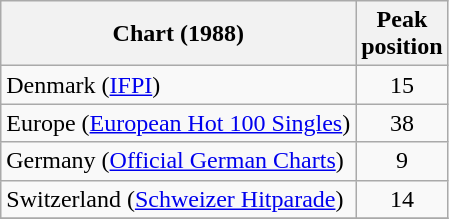<table class="wikitable sortable">
<tr>
<th>Chart (1988)</th>
<th>Peak<br>position</th>
</tr>
<tr>
<td>Denmark (<a href='#'>IFPI</a>)</td>
<td align="center">15</td>
</tr>
<tr>
<td>Europe (<a href='#'>European Hot 100 Singles</a>)</td>
<td align="center">38</td>
</tr>
<tr>
<td>Germany (<a href='#'>Official German Charts</a>)</td>
<td align="center">9</td>
</tr>
<tr>
<td>Switzerland (<a href='#'>Schweizer Hitparade</a>)</td>
<td align="center">14</td>
</tr>
<tr>
</tr>
</table>
